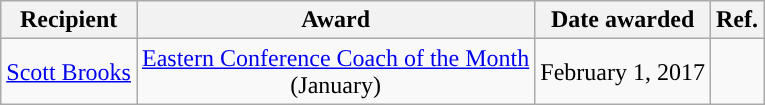<table class="wikitable sortable sortable" style="text-align: center">
<tr>
<th>Recipient</th>
<th>Award</th>
<th>Date awarded</th>
<th>Ref.</th>
</tr>
<tr>
<td><a href='#'>Scott Brooks</a></td>
<td><a href='#'>Eastern Conference Coach of the Month</a><br>(January)<br></td>
<td>February 1, 2017</td>
<td></td>
</tr>
</table>
